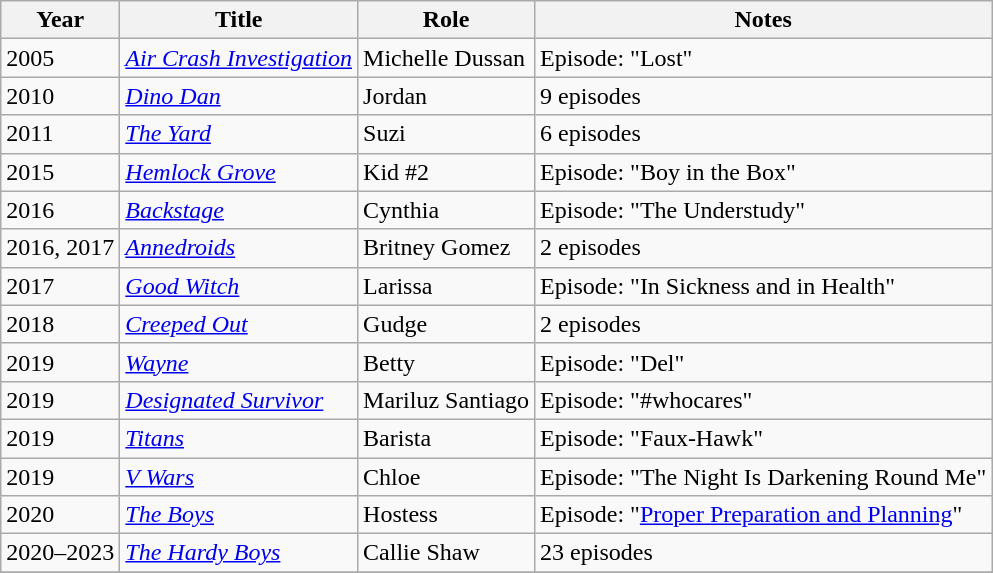<table class="wikitable sortable">
<tr>
<th>Year</th>
<th>Title</th>
<th>Role</th>
<th class="unsortable">Notes</th>
</tr>
<tr>
<td>2005</td>
<td><em><a href='#'>Air Crash Investigation</a></em></td>
<td>Michelle Dussan</td>
<td>Episode: "Lost"</td>
</tr>
<tr>
<td>2010</td>
<td><em><a href='#'>Dino Dan</a></em></td>
<td>Jordan</td>
<td>9 episodes</td>
</tr>
<tr>
<td>2011</td>
<td data-sort-value="Yard, The"><a href='#'><em>The Yard</em></a></td>
<td>Suzi</td>
<td>6 episodes</td>
</tr>
<tr>
<td>2015</td>
<td><a href='#'><em>Hemlock Grove</em></a></td>
<td>Kid #2</td>
<td>Episode: "Boy in the Box"</td>
</tr>
<tr>
<td>2016</td>
<td><a href='#'><em>Backstage</em></a></td>
<td>Cynthia</td>
<td>Episode: "The Understudy"</td>
</tr>
<tr>
<td>2016, 2017</td>
<td><em><a href='#'>Annedroids</a></em></td>
<td>Britney Gomez</td>
<td>2 episodes</td>
</tr>
<tr>
<td>2017</td>
<td><a href='#'><em>Good Witch</em></a></td>
<td>Larissa</td>
<td>Episode: "In Sickness and in Health"</td>
</tr>
<tr>
<td>2018</td>
<td><em><a href='#'>Creeped Out</a></em></td>
<td>Gudge</td>
<td>2 episodes</td>
</tr>
<tr>
<td>2019</td>
<td><a href='#'><em>Wayne</em></a></td>
<td>Betty</td>
<td>Episode: "Del"</td>
</tr>
<tr>
<td>2019</td>
<td><a href='#'><em>Designated Survivor</em></a></td>
<td>Mariluz Santiago</td>
<td>Episode: "#whocares"</td>
</tr>
<tr>
<td>2019</td>
<td><a href='#'><em>Titans</em></a></td>
<td>Barista</td>
<td>Episode: "Faux-Hawk"</td>
</tr>
<tr>
<td>2019</td>
<td><em><a href='#'>V Wars</a></em></td>
<td>Chloe</td>
<td>Episode: "The Night Is Darkening Round Me"</td>
</tr>
<tr>
<td>2020</td>
<td data-sort-value="Boys, The"><a href='#'><em>The Boys</em></a></td>
<td>Hostess</td>
<td>Episode: "<a href='#'>Proper Preparation and Planning</a>"</td>
</tr>
<tr>
<td>2020–2023</td>
<td data-sort-value="Hardy Boys, The"><a href='#'><em>The Hardy Boys</em></a></td>
<td>Callie Shaw</td>
<td>23 episodes</td>
</tr>
<tr>
</tr>
</table>
